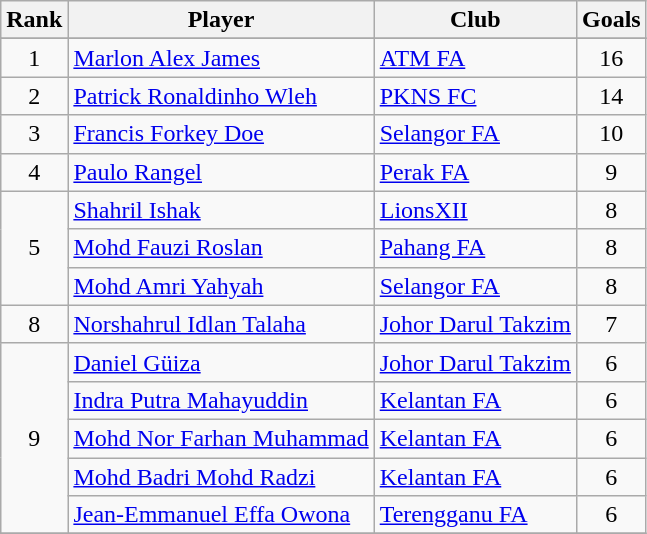<table class="wikitable" style="text-align:center">
<tr>
<th>Rank</th>
<th>Player</th>
<th>Club</th>
<th>Goals</th>
</tr>
<tr>
</tr>
<tr>
<td rowspan=1>1</td>
<td align=left> <a href='#'>Marlon Alex James</a></td>
<td align=left><a href='#'>ATM FA</a></td>
<td>16</td>
</tr>
<tr>
<td rowspan=1>2</td>
<td align=left> <a href='#'>Patrick Ronaldinho Wleh</a></td>
<td align=left><a href='#'>PKNS FC</a></td>
<td>14</td>
</tr>
<tr>
<td rowspan=1>3</td>
<td align=left> <a href='#'>Francis Forkey Doe</a></td>
<td align=left><a href='#'>Selangor FA</a></td>
<td>10</td>
</tr>
<tr>
<td rowspan=1>4</td>
<td align=left> <a href='#'>Paulo Rangel</a></td>
<td align=left><a href='#'>Perak FA</a></td>
<td>9</td>
</tr>
<tr>
<td rowspan=3>5</td>
<td align=left> <a href='#'>Shahril Ishak</a></td>
<td align=left><a href='#'>LionsXII</a></td>
<td>8</td>
</tr>
<tr>
<td align=left> <a href='#'>Mohd Fauzi Roslan</a></td>
<td align=left><a href='#'>Pahang FA</a></td>
<td>8</td>
</tr>
<tr>
<td align=left> <a href='#'>Mohd Amri Yahyah</a></td>
<td align=left><a href='#'>Selangor FA</a></td>
<td>8</td>
</tr>
<tr>
<td rowspan=1>8</td>
<td align=left> <a href='#'>Norshahrul Idlan Talaha</a></td>
<td align=left><a href='#'>Johor Darul Takzim</a></td>
<td>7</td>
</tr>
<tr>
<td rowspan=5>9</td>
<td align=left> <a href='#'>Daniel Güiza</a></td>
<td align=left><a href='#'>Johor Darul Takzim</a></td>
<td>6</td>
</tr>
<tr>
<td align=left> <a href='#'>Indra Putra Mahayuddin</a></td>
<td align=left><a href='#'>Kelantan FA</a></td>
<td>6</td>
</tr>
<tr>
<td align=left> <a href='#'>Mohd Nor Farhan Muhammad</a></td>
<td align=left><a href='#'>Kelantan FA</a></td>
<td>6</td>
</tr>
<tr>
<td align=left> <a href='#'>Mohd Badri Mohd Radzi</a></td>
<td align=left><a href='#'>Kelantan FA</a></td>
<td>6</td>
</tr>
<tr>
<td align=left> <a href='#'>Jean-Emmanuel Effa Owona</a></td>
<td align=left><a href='#'>Terengganu FA</a></td>
<td>6</td>
</tr>
<tr>
</tr>
</table>
